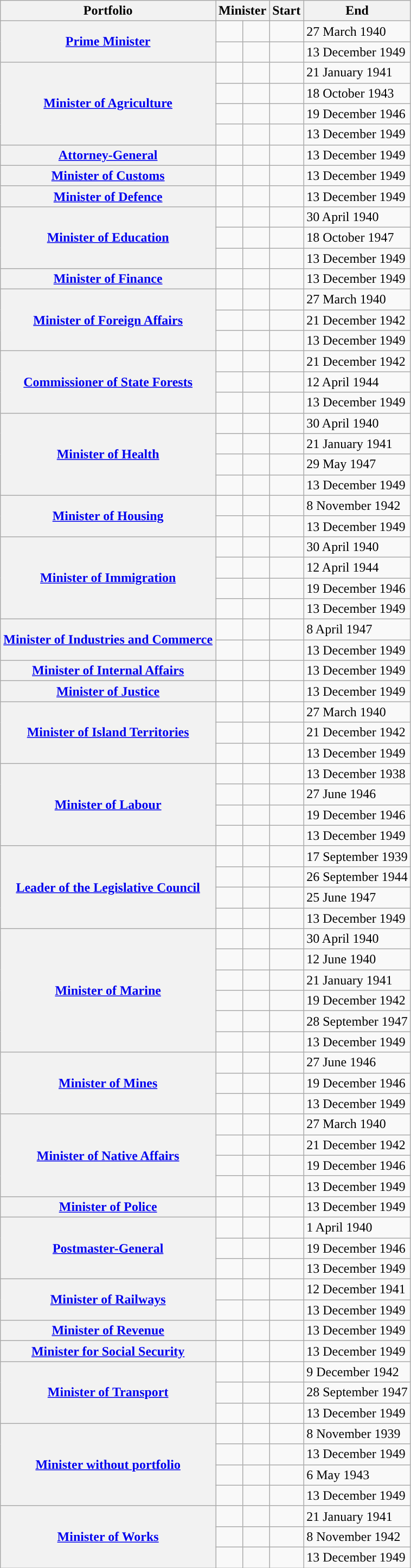<table class="sortable wikitable">
<tr>
<th scope="col">Portfolio</th>
<th scope="col" colspan="2">Minister</th>
<th scope="col">Start</th>
<th scope="col">End</th>
</tr>
<tr>
<th rowspan="2" scope="row"><a href='#'>Prime Minister</a></th>
<td style="background:"></td>
<td></td>
<td></td>
<td>27 March 1940</td>
</tr>
<tr>
<td style="background:"></td>
<td></td>
<td></td>
<td>13 December 1949</td>
</tr>
<tr>
<th rowspan="4" scope="row"><a href='#'>Minister of Agriculture</a></th>
<td style="background:"></td>
<td></td>
<td></td>
<td>21 January 1941</td>
</tr>
<tr>
<td style="background:"></td>
<td></td>
<td></td>
<td>18 October 1943</td>
</tr>
<tr>
<td style="background:"></td>
<td></td>
<td></td>
<td>19 December 1946</td>
</tr>
<tr>
<td style="background:"></td>
<td></td>
<td></td>
<td>13 December 1949</td>
</tr>
<tr>
<th scope="row"><a href='#'>Attorney-General</a></th>
<td style="background:"></td>
<td></td>
<td></td>
<td>13 December 1949</td>
</tr>
<tr>
<th scope="row"><a href='#'>Minister of Customs</a></th>
<td style="background:"></td>
<td></td>
<td></td>
<td>13 December 1949</td>
</tr>
<tr>
<th scope="row"><a href='#'>Minister of Defence</a></th>
<td style="background:"></td>
<td></td>
<td></td>
<td>13 December 1949</td>
</tr>
<tr>
<th rowspan="3" scope="row"><a href='#'>Minister of Education</a></th>
<td style="background:"></td>
<td></td>
<td></td>
<td>30 April 1940</td>
</tr>
<tr>
<td style="background:"></td>
<td></td>
<td></td>
<td>18 October 1947</td>
</tr>
<tr>
<td style="background:"></td>
<td></td>
<td></td>
<td>13 December 1949</td>
</tr>
<tr>
<th scope="row"><a href='#'>Minister of Finance</a></th>
<td style="background:"></td>
<td></td>
<td></td>
<td>13 December 1949</td>
</tr>
<tr>
<th rowspan="3" scope="row"><a href='#'>Minister of Foreign Affairs</a></th>
<td style="background:"></td>
<td></td>
<td></td>
<td>27 March 1940</td>
</tr>
<tr>
<td style="background:"></td>
<td></td>
<td></td>
<td>21 December 1942</td>
</tr>
<tr>
<td style="background:"></td>
<td></td>
<td></td>
<td>13 December 1949</td>
</tr>
<tr>
<th rowspan="3" scope="row"><a href='#'>Commissioner of State Forests</a></th>
<td style="background:"></td>
<td></td>
<td></td>
<td>21 December 1942</td>
</tr>
<tr>
<td style="background:"></td>
<td></td>
<td></td>
<td>12 April 1944</td>
</tr>
<tr>
<td style="background:"></td>
<td></td>
<td></td>
<td>13 December 1949</td>
</tr>
<tr>
<th rowspan="4" scope="row"><a href='#'>Minister of Health</a></th>
<td style="background:"></td>
<td></td>
<td></td>
<td>30 April 1940</td>
</tr>
<tr>
<td style="background:"></td>
<td></td>
<td></td>
<td>21 January 1941</td>
</tr>
<tr>
<td style="background:"></td>
<td></td>
<td></td>
<td>29 May 1947</td>
</tr>
<tr>
<td style="background:"></td>
<td></td>
<td></td>
<td>13 December 1949</td>
</tr>
<tr>
<th rowspan="2" scope="row"><a href='#'>Minister of Housing</a></th>
<td style="background:"></td>
<td></td>
<td></td>
<td>8 November 1942</td>
</tr>
<tr>
<td style="background:"></td>
<td></td>
<td></td>
<td>13 December 1949</td>
</tr>
<tr>
<th rowspan="4" scope="row"><a href='#'>Minister of Immigration</a></th>
<td style="background:"></td>
<td></td>
<td></td>
<td>30 April 1940</td>
</tr>
<tr>
<td style="background:"></td>
<td></td>
<td></td>
<td>12 April 1944</td>
</tr>
<tr>
<td style="background:"></td>
<td></td>
<td></td>
<td>19 December 1946</td>
</tr>
<tr>
<td style="background:"></td>
<td></td>
<td></td>
<td>13 December 1949</td>
</tr>
<tr>
<th rowspan="2" scope="row"><a href='#'>Minister of Industries and Commerce</a></th>
<td style="background:"></td>
<td></td>
<td></td>
<td>8 April 1947</td>
</tr>
<tr>
<td style="background:"></td>
<td></td>
<td></td>
<td>13 December 1949</td>
</tr>
<tr>
<th scope="row"><a href='#'>Minister of Internal Affairs</a></th>
<td style="background:"></td>
<td></td>
<td></td>
<td>13 December 1949</td>
</tr>
<tr>
<th scope="row"><a href='#'>Minister of Justice</a></th>
<td style="background:"></td>
<td></td>
<td></td>
<td>13 December 1949</td>
</tr>
<tr>
<th rowspan="3" scope="row"><a href='#'>Minister of Island Territories</a></th>
<td style="background:"></td>
<td></td>
<td></td>
<td>27 March 1940</td>
</tr>
<tr>
<td style="background:"></td>
<td></td>
<td></td>
<td>21 December 1942</td>
</tr>
<tr>
<td style="background:"></td>
<td></td>
<td></td>
<td>13 December 1949</td>
</tr>
<tr>
<th rowspan="4" scope="row"><a href='#'>Minister of Labour</a></th>
<td style="background:"></td>
<td></td>
<td></td>
<td>13 December 1938</td>
</tr>
<tr>
<td style="background:"></td>
<td></td>
<td></td>
<td>27 June 1946</td>
</tr>
<tr>
<td style="background:"></td>
<td></td>
<td></td>
<td>19 December 1946</td>
</tr>
<tr>
<td style="background:"></td>
<td></td>
<td></td>
<td>13 December 1949</td>
</tr>
<tr>
<th rowspan="4" scope="row"><a href='#'>Leader of the Legislative Council</a></th>
<td style="background:"></td>
<td></td>
<td></td>
<td>17 September 1939</td>
</tr>
<tr>
<td style="background:"></td>
<td></td>
<td></td>
<td>26 September 1944</td>
</tr>
<tr>
<td style="background:"></td>
<td></td>
<td></td>
<td>25 June 1947</td>
</tr>
<tr>
<td style="background:"></td>
<td></td>
<td></td>
<td>13 December 1949</td>
</tr>
<tr>
<th rowspan="6" scope="row"><a href='#'>Minister of Marine</a></th>
<td style="background:"></td>
<td></td>
<td></td>
<td>30 April 1940</td>
</tr>
<tr>
<td style="background:"></td>
<td></td>
<td></td>
<td>12 June 1940</td>
</tr>
<tr>
<td style="background:"></td>
<td></td>
<td></td>
<td>21 January 1941</td>
</tr>
<tr>
<td style="background:"></td>
<td></td>
<td></td>
<td>19 December 1942</td>
</tr>
<tr>
<td style="background:"></td>
<td></td>
<td></td>
<td>28 September 1947</td>
</tr>
<tr>
<td style="background:"></td>
<td></td>
<td></td>
<td>13 December 1949</td>
</tr>
<tr>
<th rowspan="3" scope="row"><a href='#'>Minister of Mines</a></th>
<td style="background:"></td>
<td></td>
<td></td>
<td>27 June 1946</td>
</tr>
<tr>
<td style="background:"></td>
<td></td>
<td></td>
<td>19 December 1946</td>
</tr>
<tr>
<td style="background:"></td>
<td></td>
<td></td>
<td>13 December 1949</td>
</tr>
<tr>
<th rowspan="4" scope="row"><a href='#'>Minister of Native Affairs</a></th>
<td style="background:"></td>
<td></td>
<td></td>
<td>27 March 1940</td>
</tr>
<tr>
<td style="background:"></td>
<td></td>
<td></td>
<td>21 December 1942</td>
</tr>
<tr>
<td style="background:"></td>
<td></td>
<td></td>
<td>19 December 1946</td>
</tr>
<tr>
<td style="background:"></td>
<td></td>
<td></td>
<td>13 December 1949</td>
</tr>
<tr>
<th scope="row"><a href='#'>Minister of Police</a></th>
<td style="background:"></td>
<td></td>
<td></td>
<td>13 December 1949</td>
</tr>
<tr>
<th rowspan="3" scope="row"><a href='#'>Postmaster-General</a></th>
<td style="background:"></td>
<td></td>
<td></td>
<td>1 April 1940</td>
</tr>
<tr>
<td style="background:"></td>
<td></td>
<td></td>
<td>19 December 1946</td>
</tr>
<tr>
<td style="background:"></td>
<td></td>
<td></td>
<td>13 December 1949</td>
</tr>
<tr>
<th rowspan="2" scope="row"><a href='#'>Minister of Railways</a></th>
<td style="background:"></td>
<td></td>
<td></td>
<td>12 December 1941</td>
</tr>
<tr>
<td style="background:"></td>
<td></td>
<td></td>
<td>13 December 1949</td>
</tr>
<tr>
<th scope="row"><a href='#'>Minister of Revenue</a></th>
<td style="background:"></td>
<td></td>
<td></td>
<td>13 December 1949</td>
</tr>
<tr>
<th scope="row"><a href='#'>Minister for Social Security</a></th>
<td style="background:"></td>
<td></td>
<td></td>
<td>13 December 1949</td>
</tr>
<tr>
<th rowspan="3" scope="row"><a href='#'>Minister of Transport</a></th>
<td style="background:"></td>
<td></td>
<td></td>
<td>9 December 1942</td>
</tr>
<tr>
<td style="background:"></td>
<td></td>
<td></td>
<td>28 September 1947</td>
</tr>
<tr>
<td style="background:"></td>
<td></td>
<td></td>
<td>13 December 1949</td>
</tr>
<tr>
<th rowspan="4" scope="row"><a href='#'>Minister without portfolio</a></th>
<td style="background:"></td>
<td></td>
<td></td>
<td>8 November 1939</td>
</tr>
<tr>
<td style="background:"></td>
<td></td>
<td></td>
<td>13 December 1949</td>
</tr>
<tr>
<td style="background:"></td>
<td></td>
<td></td>
<td>6 May 1943</td>
</tr>
<tr>
<td style="background:"></td>
<td></td>
<td></td>
<td>13 December 1949</td>
</tr>
<tr>
<th rowspan="3" scope="row"><a href='#'>Minister of Works</a></th>
<td style="background:"></td>
<td></td>
<td></td>
<td>21 January 1941</td>
</tr>
<tr>
<td style="background:"></td>
<td></td>
<td></td>
<td>8 November 1942</td>
</tr>
<tr>
<td style="background:"></td>
<td></td>
<td></td>
<td>13 December 1949</td>
</tr>
</table>
